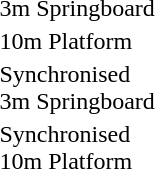<table>
<tr>
<td>3m Springboard</td>
<td></td>
<td></td>
<td></td>
</tr>
<tr>
<td>10m Platform</td>
<td></td>
<td></td>
<td></td>
</tr>
<tr>
<td>Synchronised<br>3m Springboard</td>
<td><br></td>
<td><br></td>
<td><br></td>
</tr>
<tr>
<td>Synchronised<br>10m Platform</td>
<td><br></td>
<td><br></td>
<td><br></td>
</tr>
</table>
